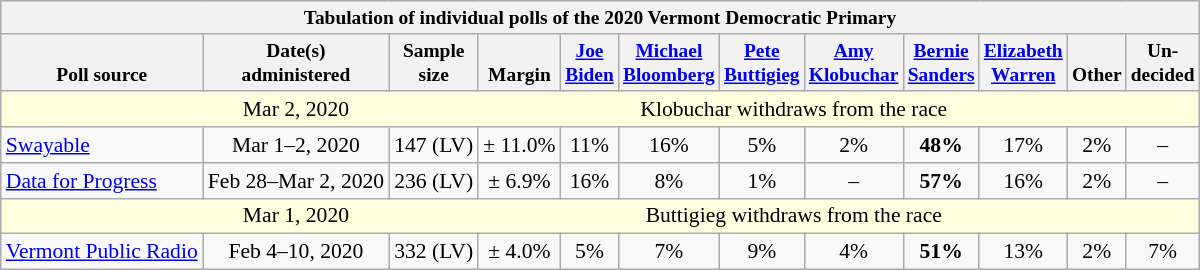<table class="wikitable mw-collapsed mw-collapsible" style="font-size:90%;text-align:center;">
<tr style="vertical-align:bottom; font-size:90%;">
<th colspan="17">Tabulation of individual polls of the 2020 Vermont Democratic Primary</th>
</tr>
<tr valign=bottom style="font-size:90%;">
<th>Poll source</th>
<th>Date(s)<br>administered</th>
<th>Sample<br>size</th>
<th>Margin<br></th>
<th><a href='#'>Joe<br>Biden</a></th>
<th><a href='#'>Michael<br>Bloomberg</a></th>
<th><a href='#'>Pete<br>Buttigieg</a></th>
<th><a href='#'>Amy<br>Klobuchar</a></th>
<th><a href='#'>Bernie<br>Sanders</a></th>
<th><a href='#'>Elizabeth<br>Warren</a></th>
<th>Other</th>
<th>Un-<br>decided</th>
</tr>
<tr style="background:lightyellow;">
<td style="border-right-style:hidden;"></td>
<td style="border-right-style:hidden;">Mar 2, 2020</td>
<td colspan="13">Klobuchar withdraws from the race</td>
</tr>
<tr>
<td style="text-align:left;"><a href='#'>Swayable</a></td>
<td>Mar 1–2, 2020</td>
<td>147 (LV)</td>
<td>± 11.0%</td>
<td>11%</td>
<td>16%</td>
<td>5%</td>
<td>2%</td>
<td><strong>48%</strong></td>
<td>17%</td>
<td>2%</td>
<td>–</td>
</tr>
<tr>
<td style="text-align:left;"><a href='#'>Data for Progress</a></td>
<td>Feb 28–Mar 2, 2020</td>
<td>236 (LV)</td>
<td>± 6.9%</td>
<td>16%</td>
<td>8%</td>
<td>1%</td>
<td>–</td>
<td><strong>57%</strong></td>
<td>16%</td>
<td>2%</td>
<td>–</td>
</tr>
<tr style="background:lightyellow;">
<td style="border-right-style:hidden;"></td>
<td style="border-right-style:hidden;">Mar 1, 2020</td>
<td colspan="11">Buttigieg withdraws from the race</td>
</tr>
<tr>
<td style="text-align:left;"><a href='#'>Vermont Public Radio</a></td>
<td>Feb 4–10, 2020</td>
<td>332 (LV)</td>
<td>± 4.0%</td>
<td>5%</td>
<td>7%</td>
<td>9%</td>
<td>4%</td>
<td><strong>51%</strong></td>
<td>13%</td>
<td>2%</td>
<td>7%</td>
</tr>
</table>
